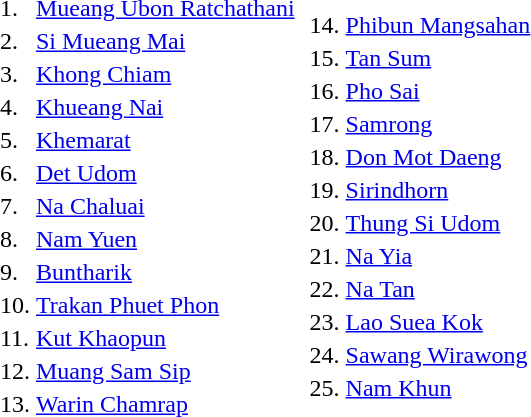<table>
<tr --valign=top>
<td><br><table>
<tr>
<td>1.</td>
<td><a href='#'>Mueang Ubon Ratchathani</a></td>
</tr>
<tr>
<td>2.</td>
<td><a href='#'>Si Mueang Mai</a></td>
</tr>
<tr>
<td>3.</td>
<td><a href='#'>Khong Chiam</a></td>
</tr>
<tr>
<td>4.</td>
<td><a href='#'>Khueang Nai</a></td>
</tr>
<tr>
<td>5.</td>
<td><a href='#'>Khemarat</a></td>
</tr>
<tr>
<td>6.</td>
<td><a href='#'>Det Udom</a></td>
</tr>
<tr>
<td>7.</td>
<td><a href='#'>Na Chaluai</a></td>
</tr>
<tr>
<td>8.</td>
<td><a href='#'>Nam Yuen</a></td>
</tr>
<tr>
<td>9.</td>
<td><a href='#'>Buntharik</a></td>
</tr>
<tr>
<td>10.</td>
<td><a href='#'>Trakan Phuet Phon</a></td>
</tr>
<tr>
<td>11.</td>
<td><a href='#'>Kut Khaopun</a></td>
</tr>
<tr>
<td>12.</td>
<td><a href='#'>Muang Sam Sip</a></td>
</tr>
<tr>
<td>13.</td>
<td><a href='#'>Warin Chamrap</a></td>
</tr>
</table>
</td>
<td><br><table>
<tr>
<td>14.</td>
<td><a href='#'>Phibun Mangsahan</a></td>
</tr>
<tr>
<td>15.</td>
<td><a href='#'>Tan Sum</a></td>
</tr>
<tr>
<td>16.</td>
<td><a href='#'>Pho Sai</a></td>
</tr>
<tr>
<td>17.</td>
<td><a href='#'>Samrong</a></td>
</tr>
<tr>
<td>18.</td>
<td><a href='#'>Don Mot Daeng</a></td>
</tr>
<tr>
<td>19.</td>
<td><a href='#'>Sirindhorn</a></td>
</tr>
<tr>
<td>20.</td>
<td><a href='#'>Thung Si Udom</a></td>
</tr>
<tr>
<td>21.</td>
<td><a href='#'>Na Yia</a></td>
</tr>
<tr>
<td>22.</td>
<td><a href='#'>Na Tan</a></td>
</tr>
<tr>
<td>23.</td>
<td><a href='#'>Lao Suea Kok</a></td>
</tr>
<tr>
<td>24.</td>
<td><a href='#'>Sawang Wirawong</a></td>
</tr>
<tr>
<td>25.</td>
<td><a href='#'>Nam Khun</a></td>
</tr>
</table>
</td>
</tr>
</table>
